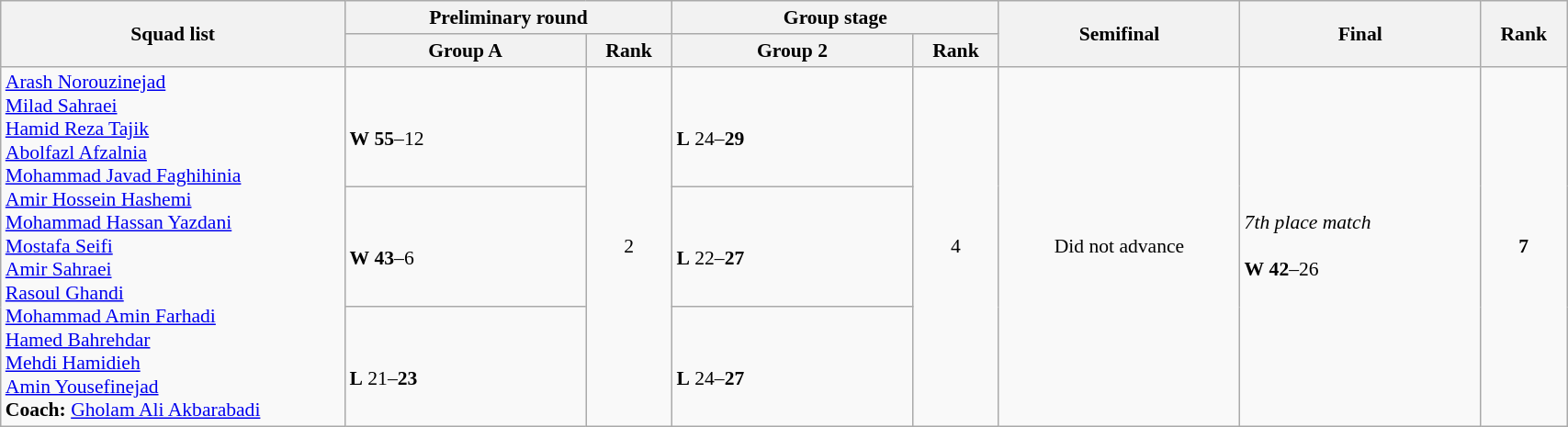<table class="wikitable" width="90%" style="text-align:left; font-size:90%">
<tr>
<th rowspan="2" width="20%">Squad list</th>
<th colspan="2">Preliminary round</th>
<th colspan="2">Group stage</th>
<th rowspan="2" width="14%">Semifinal</th>
<th rowspan="2" width="14%">Final</th>
<th rowspan="2" width="5%">Rank</th>
</tr>
<tr>
<th width="14%">Group A</th>
<th width="5%">Rank</th>
<th width="14%">Group 2</th>
<th width="5%">Rank</th>
</tr>
<tr>
<td rowspan="3"><a href='#'>Arash Norouzinejad</a><br><a href='#'>Milad Sahraei</a><br><a href='#'>Hamid Reza Tajik</a><br><a href='#'>Abolfazl Afzalnia</a><br><a href='#'>Mohammad Javad Faghihinia</a><br><a href='#'>Amir Hossein Hashemi</a><br><a href='#'>Mohammad Hassan Yazdani</a><br><a href='#'>Mostafa Seifi</a><br><a href='#'>Amir Sahraei</a><br><a href='#'>Rasoul Ghandi</a><br><a href='#'>Mohammad Amin Farhadi</a><br><a href='#'>Hamed Bahrehdar</a><br><a href='#'>Mehdi Hamidieh</a><br><a href='#'>Amin Yousefinejad</a><br><strong>Coach:</strong> <a href='#'>Gholam Ali Akbarabadi</a></td>
<td><br><strong>W</strong> <strong>55</strong>–12</td>
<td rowspan="3" align=center>2 <strong></strong></td>
<td><br><strong>L</strong> 24–<strong>29</strong></td>
<td rowspan="3" align=center>4</td>
<td rowspan="3" align=center>Did not advance</td>
<td rowspan="3"><em>7th place match</em><br><br><strong>W</strong> <strong>42</strong>–26</td>
<td rowspan="3" align="center"><strong>7</strong></td>
</tr>
<tr>
<td><br><strong>W</strong> <strong>43</strong>–6</td>
<td><br><strong>L</strong> 22–<strong>27</strong></td>
</tr>
<tr>
<td><br><strong>L</strong> 21–<strong>23</strong></td>
<td><br><strong>L</strong> 24–<strong>27</strong></td>
</tr>
</table>
